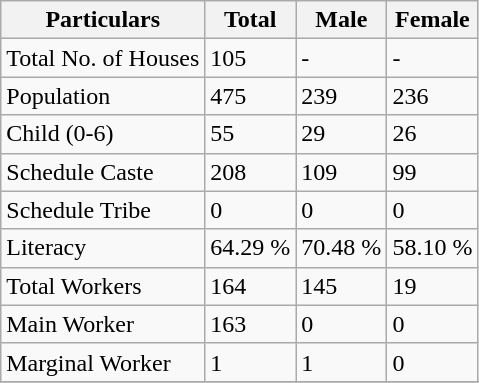<table class="wikitable sortable">
<tr>
<th>Particulars</th>
<th>Total</th>
<th>Male</th>
<th>Female</th>
</tr>
<tr>
<td>Total No. of Houses</td>
<td>105</td>
<td>-</td>
<td>-</td>
</tr>
<tr>
<td>Population</td>
<td>475</td>
<td>239</td>
<td>236</td>
</tr>
<tr>
<td>Child (0-6)</td>
<td>55</td>
<td>29</td>
<td>26</td>
</tr>
<tr>
<td>Schedule Caste</td>
<td>208</td>
<td>109</td>
<td>99</td>
</tr>
<tr>
<td>Schedule Tribe</td>
<td>0</td>
<td>0</td>
<td>0</td>
</tr>
<tr>
<td>Literacy</td>
<td>64.29 %</td>
<td>70.48 %</td>
<td>58.10 %</td>
</tr>
<tr>
<td>Total Workers</td>
<td>164</td>
<td>145</td>
<td>19</td>
</tr>
<tr>
<td>Main Worker</td>
<td>163</td>
<td>0</td>
<td>0</td>
</tr>
<tr>
<td>Marginal Worker</td>
<td>1</td>
<td>1</td>
<td>0</td>
</tr>
<tr>
</tr>
</table>
